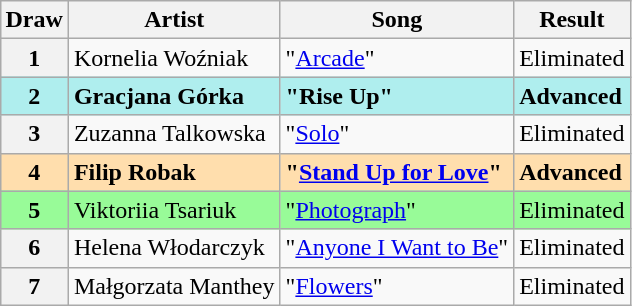<table class="sortable wikitable plainrowheaders" style="margin: 1em auto 1em auto;">
<tr>
<th scope="col">Draw</th>
<th scope="col">Artist</th>
<th scope="col">Song</th>
<th scope="col">Result</th>
</tr>
<tr>
<th scope="row" style="text-align:center;">1</th>
<td>Kornelia Woźniak</td>
<td>"<a href='#'>Arcade</a>"</td>
<td>Eliminated</td>
</tr>
<tr style="font-weight:bold; background:paleturquoise;">
<th scope="row" style="text-align:center; font-weight:bold; background:paleturquoise;">2</th>
<td>Gracjana Górka</td>
<td>"Rise Up"</td>
<td>Advanced</td>
</tr>
<tr>
<th scope="row" style="text-align:center;">3</th>
<td>Zuzanna Talkowska</td>
<td>"<a href='#'>Solo</a>"</td>
<td>Eliminated</td>
</tr>
<tr style="font-weight:bold; background:navajowhite;">
<th scope="row" style="text-align:center; font-weight:bold; background:navajowhite;">4</th>
<td>Filip Robak</td>
<td>"<a href='#'>Stand Up for Love</a>"</td>
<td>Advanced</td>
</tr>
<tr style="background:palegreen;">
<th scope="row" style="text-align:center; background:palegreen;">5</th>
<td>Viktoriia Tsariuk</td>
<td>"<a href='#'>Photograph</a>"</td>
<td>Eliminated</td>
</tr>
<tr>
<th scope="row" style="text-align:center;">6</th>
<td>Helena Włodarczyk</td>
<td>"<a href='#'>Anyone I Want to Be</a>"</td>
<td>Eliminated</td>
</tr>
<tr>
<th scope="row" style="text-align:center;">7</th>
<td>Małgorzata Manthey</td>
<td>"<a href='#'>Flowers</a>"</td>
<td>Eliminated</td>
</tr>
</table>
